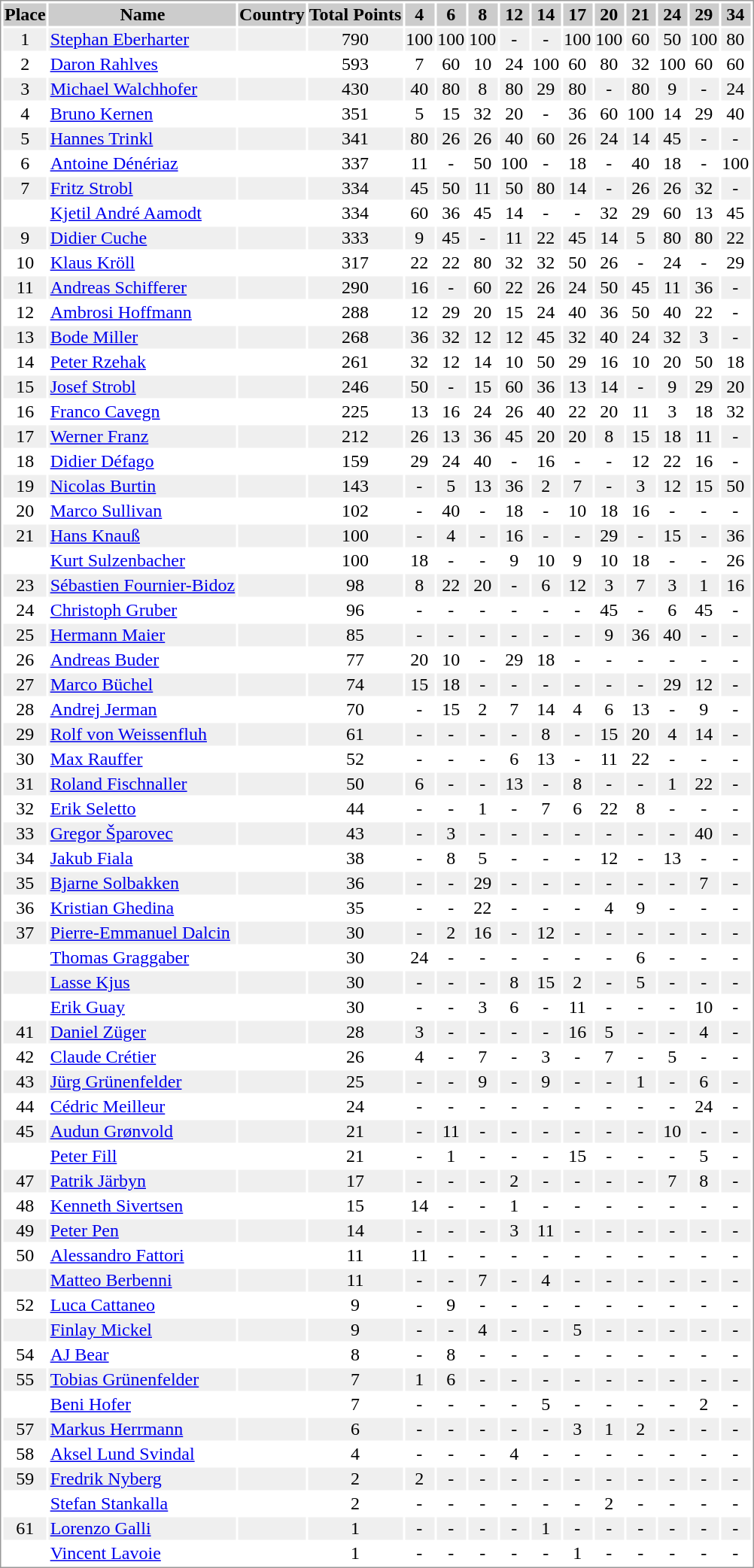<table border="0" style="border: 1px solid #999; background-color:#FFFFFF; text-align:center">
<tr align="center" bgcolor="#CCCCCC">
<th>Place</th>
<th>Name</th>
<th>Country</th>
<th>Total Points</th>
<th>4</th>
<th>6</th>
<th>8</th>
<th>12</th>
<th>14</th>
<th>17</th>
<th>20</th>
<th>21</th>
<th>24</th>
<th>29</th>
<th>34</th>
</tr>
<tr bgcolor="#EFEFEF">
<td>1</td>
<td align="left"><a href='#'>Stephan Eberharter</a></td>
<td align="left"></td>
<td>790</td>
<td>100</td>
<td>100</td>
<td>100</td>
<td>-</td>
<td>-</td>
<td>100</td>
<td>100</td>
<td>60</td>
<td>50</td>
<td>100</td>
<td>80</td>
</tr>
<tr>
<td>2</td>
<td align="left"><a href='#'>Daron Rahlves</a></td>
<td align="left"></td>
<td>593</td>
<td>7</td>
<td>60</td>
<td>10</td>
<td>24</td>
<td>100</td>
<td>60</td>
<td>80</td>
<td>32</td>
<td>100</td>
<td>60</td>
<td>60</td>
</tr>
<tr bgcolor="#EFEFEF">
<td>3</td>
<td align="left"><a href='#'>Michael Walchhofer</a></td>
<td align="left"></td>
<td>430</td>
<td>40</td>
<td>80</td>
<td>8</td>
<td>80</td>
<td>29</td>
<td>80</td>
<td>-</td>
<td>80</td>
<td>9</td>
<td>-</td>
<td>24</td>
</tr>
<tr>
<td>4</td>
<td align="left"><a href='#'>Bruno Kernen</a></td>
<td align="left"></td>
<td>351</td>
<td>5</td>
<td>15</td>
<td>32</td>
<td>20</td>
<td>-</td>
<td>36</td>
<td>60</td>
<td>100</td>
<td>14</td>
<td>29</td>
<td>40</td>
</tr>
<tr bgcolor="#EFEFEF">
<td>5</td>
<td align="left"><a href='#'>Hannes Trinkl</a></td>
<td align="left"></td>
<td>341</td>
<td>80</td>
<td>26</td>
<td>26</td>
<td>40</td>
<td>60</td>
<td>26</td>
<td>24</td>
<td>14</td>
<td>45</td>
<td>-</td>
<td>-</td>
</tr>
<tr>
<td>6</td>
<td align="left"><a href='#'>Antoine Dénériaz</a></td>
<td align="left"></td>
<td>337</td>
<td>11</td>
<td>-</td>
<td>50</td>
<td>100</td>
<td>-</td>
<td>18</td>
<td>-</td>
<td>40</td>
<td>18</td>
<td>-</td>
<td>100</td>
</tr>
<tr bgcolor="#EFEFEF">
<td>7</td>
<td align="left"><a href='#'>Fritz Strobl</a></td>
<td align="left"></td>
<td>334</td>
<td>45</td>
<td>50</td>
<td>11</td>
<td>50</td>
<td>80</td>
<td>14</td>
<td>-</td>
<td>26</td>
<td>26</td>
<td>32</td>
<td>-</td>
</tr>
<tr>
<td></td>
<td align="left"><a href='#'>Kjetil André Aamodt</a></td>
<td align="left"></td>
<td>334</td>
<td>60</td>
<td>36</td>
<td>45</td>
<td>14</td>
<td>-</td>
<td>-</td>
<td>32</td>
<td>29</td>
<td>60</td>
<td>13</td>
<td>45</td>
</tr>
<tr bgcolor="#EFEFEF">
<td>9</td>
<td align="left"><a href='#'>Didier Cuche</a></td>
<td align="left"></td>
<td>333</td>
<td>9</td>
<td>45</td>
<td>-</td>
<td>11</td>
<td>22</td>
<td>45</td>
<td>14</td>
<td>5</td>
<td>80</td>
<td>80</td>
<td>22</td>
</tr>
<tr>
<td>10</td>
<td align="left"><a href='#'>Klaus Kröll</a></td>
<td align="left"></td>
<td>317</td>
<td>22</td>
<td>22</td>
<td>80</td>
<td>32</td>
<td>32</td>
<td>50</td>
<td>26</td>
<td>-</td>
<td>24</td>
<td>-</td>
<td>29</td>
</tr>
<tr bgcolor="#EFEFEF">
<td>11</td>
<td align="left"><a href='#'>Andreas Schifferer</a></td>
<td align="left"></td>
<td>290</td>
<td>16</td>
<td>-</td>
<td>60</td>
<td>22</td>
<td>26</td>
<td>24</td>
<td>50</td>
<td>45</td>
<td>11</td>
<td>36</td>
<td>-</td>
</tr>
<tr>
<td>12</td>
<td align="left"><a href='#'>Ambrosi Hoffmann</a></td>
<td align="left"></td>
<td>288</td>
<td>12</td>
<td>29</td>
<td>20</td>
<td>15</td>
<td>24</td>
<td>40</td>
<td>36</td>
<td>50</td>
<td>40</td>
<td>22</td>
<td>-</td>
</tr>
<tr bgcolor="#EFEFEF">
<td>13</td>
<td align="left"><a href='#'>Bode Miller</a></td>
<td align="left"></td>
<td>268</td>
<td>36</td>
<td>32</td>
<td>12</td>
<td>12</td>
<td>45</td>
<td>32</td>
<td>40</td>
<td>24</td>
<td>32</td>
<td>3</td>
<td>-</td>
</tr>
<tr>
<td>14</td>
<td align="left"><a href='#'>Peter Rzehak</a></td>
<td align="left"></td>
<td>261</td>
<td>32</td>
<td>12</td>
<td>14</td>
<td>10</td>
<td>50</td>
<td>29</td>
<td>16</td>
<td>10</td>
<td>20</td>
<td>50</td>
<td>18</td>
</tr>
<tr bgcolor="#EFEFEF">
<td>15</td>
<td align="left"><a href='#'>Josef Strobl</a></td>
<td align="left"></td>
<td>246</td>
<td>50</td>
<td>-</td>
<td>15</td>
<td>60</td>
<td>36</td>
<td>13</td>
<td>14</td>
<td>-</td>
<td>9</td>
<td>29</td>
<td>20</td>
</tr>
<tr>
<td>16</td>
<td align="left"><a href='#'>Franco Cavegn</a></td>
<td align="left"></td>
<td>225</td>
<td>13</td>
<td>16</td>
<td>24</td>
<td>26</td>
<td>40</td>
<td>22</td>
<td>20</td>
<td>11</td>
<td>3</td>
<td>18</td>
<td>32</td>
</tr>
<tr bgcolor="#EFEFEF">
<td>17</td>
<td align="left"><a href='#'>Werner Franz</a></td>
<td align="left"></td>
<td>212</td>
<td>26</td>
<td>13</td>
<td>36</td>
<td>45</td>
<td>20</td>
<td>20</td>
<td>8</td>
<td>15</td>
<td>18</td>
<td>11</td>
<td>-</td>
</tr>
<tr>
<td>18</td>
<td align="left"><a href='#'>Didier Défago</a></td>
<td align="left"></td>
<td>159</td>
<td>29</td>
<td>24</td>
<td>40</td>
<td>-</td>
<td>16</td>
<td>-</td>
<td>-</td>
<td>12</td>
<td>22</td>
<td>16</td>
<td>-</td>
</tr>
<tr bgcolor="#EFEFEF">
<td>19</td>
<td align="left"><a href='#'>Nicolas Burtin</a></td>
<td align="left"></td>
<td>143</td>
<td>-</td>
<td>5</td>
<td>13</td>
<td>36</td>
<td>2</td>
<td>7</td>
<td>-</td>
<td>3</td>
<td>12</td>
<td>15</td>
<td>50</td>
</tr>
<tr>
<td>20</td>
<td align="left"><a href='#'>Marco Sullivan</a></td>
<td align="left"></td>
<td>102</td>
<td>-</td>
<td>40</td>
<td>-</td>
<td>18</td>
<td>-</td>
<td>10</td>
<td>18</td>
<td>16</td>
<td>-</td>
<td>-</td>
<td>-</td>
</tr>
<tr bgcolor="#EFEFEF">
<td>21</td>
<td align="left"><a href='#'>Hans Knauß</a></td>
<td align="left"></td>
<td>100</td>
<td>-</td>
<td>4</td>
<td>-</td>
<td>16</td>
<td>-</td>
<td>-</td>
<td>29</td>
<td>-</td>
<td>15</td>
<td>-</td>
<td>36</td>
</tr>
<tr>
<td></td>
<td align="left"><a href='#'>Kurt Sulzenbacher</a></td>
<td align="left"></td>
<td>100</td>
<td>18</td>
<td>-</td>
<td>-</td>
<td>9</td>
<td>10</td>
<td>9</td>
<td>10</td>
<td>18</td>
<td>-</td>
<td>-</td>
<td>26</td>
</tr>
<tr bgcolor="#EFEFEF">
<td>23</td>
<td align="left"><a href='#'>Sébastien Fournier-Bidoz</a></td>
<td align="left"></td>
<td>98</td>
<td>8</td>
<td>22</td>
<td>20</td>
<td>-</td>
<td>6</td>
<td>12</td>
<td>3</td>
<td>7</td>
<td>3</td>
<td>1</td>
<td>16</td>
</tr>
<tr>
<td>24</td>
<td align="left"><a href='#'>Christoph Gruber</a></td>
<td align="left"></td>
<td>96</td>
<td>-</td>
<td>-</td>
<td>-</td>
<td>-</td>
<td>-</td>
<td>-</td>
<td>45</td>
<td>-</td>
<td>6</td>
<td>45</td>
<td>-</td>
</tr>
<tr bgcolor="#EFEFEF">
<td>25</td>
<td align="left"><a href='#'>Hermann Maier</a></td>
<td align="left"></td>
<td>85</td>
<td>-</td>
<td>-</td>
<td>-</td>
<td>-</td>
<td>-</td>
<td>-</td>
<td>9</td>
<td>36</td>
<td>40</td>
<td>-</td>
<td>-</td>
</tr>
<tr>
<td>26</td>
<td align="left"><a href='#'>Andreas Buder</a></td>
<td align="left"></td>
<td>77</td>
<td>20</td>
<td>10</td>
<td>-</td>
<td>29</td>
<td>18</td>
<td>-</td>
<td>-</td>
<td>-</td>
<td>-</td>
<td>-</td>
<td>-</td>
</tr>
<tr bgcolor="#EFEFEF">
<td>27</td>
<td align="left"><a href='#'>Marco Büchel</a></td>
<td align="left"></td>
<td>74</td>
<td>15</td>
<td>18</td>
<td>-</td>
<td>-</td>
<td>-</td>
<td>-</td>
<td>-</td>
<td>-</td>
<td>29</td>
<td>12</td>
<td>-</td>
</tr>
<tr>
<td>28</td>
<td align="left"><a href='#'>Andrej Jerman</a></td>
<td align="left"></td>
<td>70</td>
<td>-</td>
<td>15</td>
<td>2</td>
<td>7</td>
<td>14</td>
<td>4</td>
<td>6</td>
<td>13</td>
<td>-</td>
<td>9</td>
<td>-</td>
</tr>
<tr bgcolor="#EFEFEF">
<td>29</td>
<td align="left"><a href='#'>Rolf von Weissenfluh</a></td>
<td align="left"></td>
<td>61</td>
<td>-</td>
<td>-</td>
<td>-</td>
<td>-</td>
<td>8</td>
<td>-</td>
<td>15</td>
<td>20</td>
<td>4</td>
<td>14</td>
<td>-</td>
</tr>
<tr>
<td>30</td>
<td align="left"><a href='#'>Max Rauffer</a></td>
<td align="left"></td>
<td>52</td>
<td>-</td>
<td>-</td>
<td>-</td>
<td>6</td>
<td>13</td>
<td>-</td>
<td>11</td>
<td>22</td>
<td>-</td>
<td>-</td>
<td>-</td>
</tr>
<tr bgcolor="#EFEFEF">
<td>31</td>
<td align="left"><a href='#'>Roland Fischnaller</a></td>
<td align="left"></td>
<td>50</td>
<td>6</td>
<td>-</td>
<td>-</td>
<td>13</td>
<td>-</td>
<td>8</td>
<td>-</td>
<td>-</td>
<td>1</td>
<td>22</td>
<td>-</td>
</tr>
<tr>
<td>32</td>
<td align="left"><a href='#'>Erik Seletto</a></td>
<td align="left"></td>
<td>44</td>
<td>-</td>
<td>-</td>
<td>1</td>
<td>-</td>
<td>7</td>
<td>6</td>
<td>22</td>
<td>8</td>
<td>-</td>
<td>-</td>
<td>-</td>
</tr>
<tr bgcolor="#EFEFEF">
<td>33</td>
<td align="left"><a href='#'>Gregor Šparovec</a></td>
<td align="left"></td>
<td>43</td>
<td>-</td>
<td>3</td>
<td>-</td>
<td>-</td>
<td>-</td>
<td>-</td>
<td>-</td>
<td>-</td>
<td>-</td>
<td>40</td>
<td>-</td>
</tr>
<tr>
<td>34</td>
<td align="left"><a href='#'>Jakub Fiala</a></td>
<td align="left"></td>
<td>38</td>
<td>-</td>
<td>8</td>
<td>5</td>
<td>-</td>
<td>-</td>
<td>-</td>
<td>12</td>
<td>-</td>
<td>13</td>
<td>-</td>
<td>-</td>
</tr>
<tr bgcolor="#EFEFEF">
<td>35</td>
<td align="left"><a href='#'>Bjarne Solbakken</a></td>
<td align="left"></td>
<td>36</td>
<td>-</td>
<td>-</td>
<td>29</td>
<td>-</td>
<td>-</td>
<td>-</td>
<td>-</td>
<td>-</td>
<td>-</td>
<td>7</td>
<td>-</td>
</tr>
<tr>
<td>36</td>
<td align="left"><a href='#'>Kristian Ghedina</a></td>
<td align="left"></td>
<td>35</td>
<td>-</td>
<td>-</td>
<td>22</td>
<td>-</td>
<td>-</td>
<td>-</td>
<td>4</td>
<td>9</td>
<td>-</td>
<td>-</td>
<td>-</td>
</tr>
<tr bgcolor="#EFEFEF">
<td>37</td>
<td align="left"><a href='#'>Pierre-Emmanuel Dalcin</a></td>
<td align="left"></td>
<td>30</td>
<td>-</td>
<td>2</td>
<td>16</td>
<td>-</td>
<td>12</td>
<td>-</td>
<td>-</td>
<td>-</td>
<td>-</td>
<td>-</td>
<td>-</td>
</tr>
<tr>
<td></td>
<td align="left"><a href='#'>Thomas Graggaber</a></td>
<td align="left"></td>
<td>30</td>
<td>24</td>
<td>-</td>
<td>-</td>
<td>-</td>
<td>-</td>
<td>-</td>
<td>-</td>
<td>6</td>
<td>-</td>
<td>-</td>
<td>-</td>
</tr>
<tr bgcolor="#EFEFEF">
<td></td>
<td align="left"><a href='#'>Lasse Kjus</a></td>
<td align="left"></td>
<td>30</td>
<td>-</td>
<td>-</td>
<td>-</td>
<td>8</td>
<td>15</td>
<td>2</td>
<td>-</td>
<td>5</td>
<td>-</td>
<td>-</td>
<td>-</td>
</tr>
<tr>
<td></td>
<td align="left"><a href='#'>Erik Guay</a></td>
<td align="left"></td>
<td>30</td>
<td>-</td>
<td>-</td>
<td>3</td>
<td>6</td>
<td>-</td>
<td>11</td>
<td>-</td>
<td>-</td>
<td>-</td>
<td>10</td>
<td>-</td>
</tr>
<tr bgcolor="#EFEFEF">
<td>41</td>
<td align="left"><a href='#'>Daniel Züger</a></td>
<td align="left"></td>
<td>28</td>
<td>3</td>
<td>-</td>
<td>-</td>
<td>-</td>
<td>-</td>
<td>16</td>
<td>5</td>
<td>-</td>
<td>-</td>
<td>4</td>
<td>-</td>
</tr>
<tr>
<td>42</td>
<td align="left"><a href='#'>Claude Crétier</a></td>
<td align="left"></td>
<td>26</td>
<td>4</td>
<td>-</td>
<td>7</td>
<td>-</td>
<td>3</td>
<td>-</td>
<td>7</td>
<td>-</td>
<td>5</td>
<td>-</td>
<td>-</td>
</tr>
<tr bgcolor="#EFEFEF">
<td>43</td>
<td align="left"><a href='#'>Jürg Grünenfelder</a></td>
<td align="left"></td>
<td>25</td>
<td>-</td>
<td>-</td>
<td>9</td>
<td>-</td>
<td>9</td>
<td>-</td>
<td>-</td>
<td>1</td>
<td>-</td>
<td>6</td>
<td>-</td>
</tr>
<tr>
<td>44</td>
<td align="left"><a href='#'>Cédric Meilleur</a></td>
<td align="left"></td>
<td>24</td>
<td>-</td>
<td>-</td>
<td>-</td>
<td>-</td>
<td>-</td>
<td>-</td>
<td>-</td>
<td>-</td>
<td>-</td>
<td>24</td>
<td>-</td>
</tr>
<tr bgcolor="#EFEFEF">
<td>45</td>
<td align="left"><a href='#'>Audun Grønvold</a></td>
<td align="left"></td>
<td>21</td>
<td>-</td>
<td>11</td>
<td>-</td>
<td>-</td>
<td>-</td>
<td>-</td>
<td>-</td>
<td>-</td>
<td>10</td>
<td>-</td>
<td>-</td>
</tr>
<tr>
<td></td>
<td align="left"><a href='#'>Peter Fill</a></td>
<td align="left"></td>
<td>21</td>
<td>-</td>
<td>1</td>
<td>-</td>
<td>-</td>
<td>-</td>
<td>15</td>
<td>-</td>
<td>-</td>
<td>-</td>
<td>5</td>
<td>-</td>
</tr>
<tr bgcolor="#EFEFEF">
<td>47</td>
<td align="left"><a href='#'>Patrik Järbyn</a></td>
<td align="left"></td>
<td>17</td>
<td>-</td>
<td>-</td>
<td>-</td>
<td>2</td>
<td>-</td>
<td>-</td>
<td>-</td>
<td>-</td>
<td>7</td>
<td>8</td>
<td>-</td>
</tr>
<tr>
<td>48</td>
<td align="left"><a href='#'>Kenneth Sivertsen</a></td>
<td align="left"></td>
<td>15</td>
<td>14</td>
<td>-</td>
<td>-</td>
<td>1</td>
<td>-</td>
<td>-</td>
<td>-</td>
<td>-</td>
<td>-</td>
<td>-</td>
<td>-</td>
</tr>
<tr bgcolor="#EFEFEF">
<td>49</td>
<td align="left"><a href='#'>Peter Pen</a></td>
<td align="left"></td>
<td>14</td>
<td>-</td>
<td>-</td>
<td>-</td>
<td>3</td>
<td>11</td>
<td>-</td>
<td>-</td>
<td>-</td>
<td>-</td>
<td>-</td>
<td>-</td>
</tr>
<tr>
<td>50</td>
<td align="left"><a href='#'>Alessandro Fattori</a></td>
<td align="left"></td>
<td>11</td>
<td>11</td>
<td>-</td>
<td>-</td>
<td>-</td>
<td>-</td>
<td>-</td>
<td>-</td>
<td>-</td>
<td>-</td>
<td>-</td>
<td>-</td>
</tr>
<tr bgcolor="#EFEFEF">
<td></td>
<td align="left"><a href='#'>Matteo Berbenni</a></td>
<td align="left"></td>
<td>11</td>
<td>-</td>
<td>-</td>
<td>7</td>
<td>-</td>
<td>4</td>
<td>-</td>
<td>-</td>
<td>-</td>
<td>-</td>
<td>-</td>
<td>-</td>
</tr>
<tr>
<td>52</td>
<td align="left"><a href='#'>Luca Cattaneo</a></td>
<td align="left"></td>
<td>9</td>
<td>-</td>
<td>9</td>
<td>-</td>
<td>-</td>
<td>-</td>
<td>-</td>
<td>-</td>
<td>-</td>
<td>-</td>
<td>-</td>
<td>-</td>
</tr>
<tr bgcolor="#EFEFEF">
<td></td>
<td align="left"><a href='#'>Finlay Mickel</a></td>
<td align="left"></td>
<td>9</td>
<td>-</td>
<td>-</td>
<td>4</td>
<td>-</td>
<td>-</td>
<td>5</td>
<td>-</td>
<td>-</td>
<td>-</td>
<td>-</td>
<td>-</td>
</tr>
<tr>
<td>54</td>
<td align="left"><a href='#'>AJ Bear</a></td>
<td align="left"></td>
<td>8</td>
<td>-</td>
<td>8</td>
<td>-</td>
<td>-</td>
<td>-</td>
<td>-</td>
<td>-</td>
<td>-</td>
<td>-</td>
<td>-</td>
<td>-</td>
</tr>
<tr bgcolor="#EFEFEF">
<td>55</td>
<td align="left"><a href='#'>Tobias Grünenfelder</a></td>
<td align="left"></td>
<td>7</td>
<td>1</td>
<td>6</td>
<td>-</td>
<td>-</td>
<td>-</td>
<td>-</td>
<td>-</td>
<td>-</td>
<td>-</td>
<td>-</td>
<td>-</td>
</tr>
<tr>
<td></td>
<td align="left"><a href='#'>Beni Hofer</a></td>
<td align="left"></td>
<td>7</td>
<td>-</td>
<td>-</td>
<td>-</td>
<td>-</td>
<td>5</td>
<td>-</td>
<td>-</td>
<td>-</td>
<td>-</td>
<td>2</td>
<td>-</td>
</tr>
<tr bgcolor="#EFEFEF">
<td>57</td>
<td align="left"><a href='#'>Markus Herrmann</a></td>
<td align="left"></td>
<td>6</td>
<td>-</td>
<td>-</td>
<td>-</td>
<td>-</td>
<td>-</td>
<td>3</td>
<td>1</td>
<td>2</td>
<td>-</td>
<td>-</td>
<td>-</td>
</tr>
<tr>
<td>58</td>
<td align="left"><a href='#'>Aksel Lund Svindal</a></td>
<td align="left"></td>
<td>4</td>
<td>-</td>
<td>-</td>
<td>-</td>
<td>4</td>
<td>-</td>
<td>-</td>
<td>-</td>
<td>-</td>
<td>-</td>
<td>-</td>
<td>-</td>
</tr>
<tr bgcolor="#EFEFEF">
<td>59</td>
<td align="left"><a href='#'>Fredrik Nyberg</a></td>
<td align="left"></td>
<td>2</td>
<td>2</td>
<td>-</td>
<td>-</td>
<td>-</td>
<td>-</td>
<td>-</td>
<td>-</td>
<td>-</td>
<td>-</td>
<td>-</td>
<td>-</td>
</tr>
<tr>
<td></td>
<td align="left"><a href='#'>Stefan Stankalla</a></td>
<td align="left"></td>
<td>2</td>
<td>-</td>
<td>-</td>
<td>-</td>
<td>-</td>
<td>-</td>
<td>-</td>
<td>2</td>
<td>-</td>
<td>-</td>
<td>-</td>
<td>-</td>
</tr>
<tr bgcolor="#EFEFEF">
<td>61</td>
<td align="left"><a href='#'>Lorenzo Galli</a></td>
<td align="left"></td>
<td>1</td>
<td>-</td>
<td>-</td>
<td>-</td>
<td>-</td>
<td>1</td>
<td>-</td>
<td>-</td>
<td>-</td>
<td>-</td>
<td>-</td>
<td>-</td>
</tr>
<tr>
<td></td>
<td align="left"><a href='#'>Vincent Lavoie</a></td>
<td align="left"></td>
<td>1</td>
<td>-</td>
<td>-</td>
<td>-</td>
<td>-</td>
<td>-</td>
<td>1</td>
<td>-</td>
<td>-</td>
<td>-</td>
<td>-</td>
<td>-</td>
</tr>
</table>
